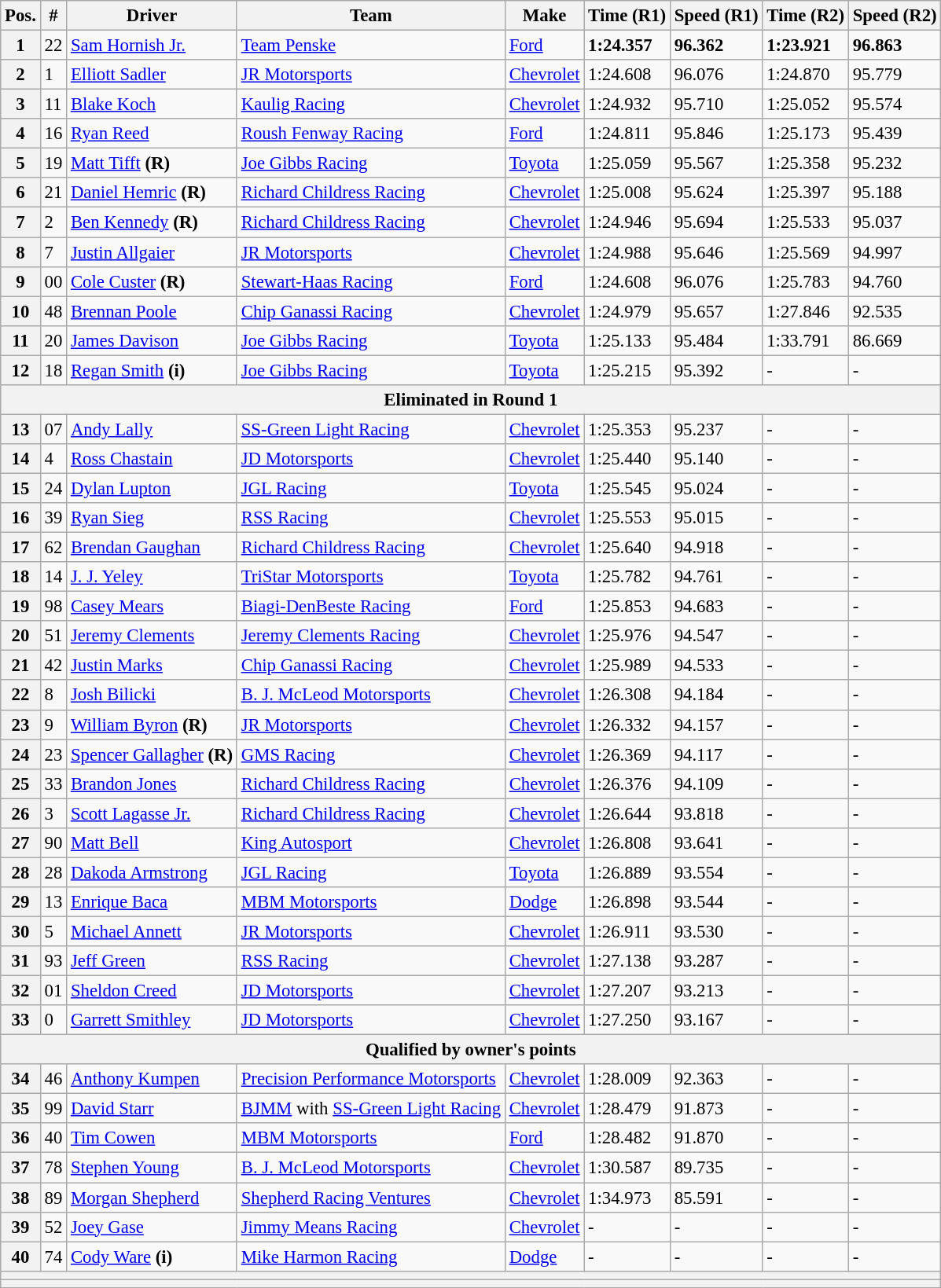<table class="wikitable" style="font-size:95%">
<tr>
<th>Pos.</th>
<th>#</th>
<th>Driver</th>
<th>Team</th>
<th>Make</th>
<th>Time (R1)</th>
<th>Speed (R1)</th>
<th>Time (R2)</th>
<th>Speed (R2)</th>
</tr>
<tr>
<th>1</th>
<td>22</td>
<td><a href='#'>Sam Hornish Jr.</a></td>
<td><a href='#'>Team Penske</a></td>
<td><a href='#'>Ford</a></td>
<td><strong>1:24.357</strong></td>
<td><strong>96.362</strong></td>
<td><strong>1:23.921</strong></td>
<td><strong>96.863</strong></td>
</tr>
<tr>
<th>2</th>
<td>1</td>
<td><a href='#'>Elliott Sadler</a></td>
<td><a href='#'>JR Motorsports</a></td>
<td><a href='#'>Chevrolet</a></td>
<td>1:24.608</td>
<td>96.076</td>
<td>1:24.870</td>
<td>95.779</td>
</tr>
<tr>
<th>3</th>
<td>11</td>
<td><a href='#'>Blake Koch</a></td>
<td><a href='#'>Kaulig Racing</a></td>
<td><a href='#'>Chevrolet</a></td>
<td>1:24.932</td>
<td>95.710</td>
<td>1:25.052</td>
<td>95.574</td>
</tr>
<tr>
<th>4</th>
<td>16</td>
<td><a href='#'>Ryan Reed</a></td>
<td><a href='#'>Roush Fenway Racing</a></td>
<td><a href='#'>Ford</a></td>
<td>1:24.811</td>
<td>95.846</td>
<td>1:25.173</td>
<td>95.439</td>
</tr>
<tr>
<th>5</th>
<td>19</td>
<td><a href='#'>Matt Tifft</a> <strong>(R)</strong></td>
<td><a href='#'>Joe Gibbs Racing</a></td>
<td><a href='#'>Toyota</a></td>
<td>1:25.059</td>
<td>95.567</td>
<td>1:25.358</td>
<td>95.232</td>
</tr>
<tr>
<th>6</th>
<td>21</td>
<td><a href='#'>Daniel Hemric</a> <strong>(R)</strong></td>
<td><a href='#'>Richard Childress Racing</a></td>
<td><a href='#'>Chevrolet</a></td>
<td>1:25.008</td>
<td>95.624</td>
<td>1:25.397</td>
<td>95.188</td>
</tr>
<tr>
<th>7</th>
<td>2</td>
<td><a href='#'>Ben Kennedy</a> <strong>(R)</strong></td>
<td><a href='#'>Richard Childress Racing</a></td>
<td><a href='#'>Chevrolet</a></td>
<td>1:24.946</td>
<td>95.694</td>
<td>1:25.533</td>
<td>95.037</td>
</tr>
<tr>
<th>8</th>
<td>7</td>
<td><a href='#'>Justin Allgaier</a></td>
<td><a href='#'>JR Motorsports</a></td>
<td><a href='#'>Chevrolet</a></td>
<td>1:24.988</td>
<td>95.646</td>
<td>1:25.569</td>
<td>94.997</td>
</tr>
<tr>
<th>9</th>
<td>00</td>
<td><a href='#'>Cole Custer</a> <strong>(R)</strong></td>
<td><a href='#'>Stewart-Haas Racing</a></td>
<td><a href='#'>Ford</a></td>
<td>1:24.608</td>
<td>96.076</td>
<td>1:25.783</td>
<td>94.760</td>
</tr>
<tr>
<th>10</th>
<td>48</td>
<td><a href='#'>Brennan Poole</a></td>
<td><a href='#'>Chip Ganassi Racing</a></td>
<td><a href='#'>Chevrolet</a></td>
<td>1:24.979</td>
<td>95.657</td>
<td>1:27.846</td>
<td>92.535</td>
</tr>
<tr>
<th>11</th>
<td>20</td>
<td><a href='#'>James Davison</a></td>
<td><a href='#'>Joe Gibbs Racing</a></td>
<td><a href='#'>Toyota</a></td>
<td>1:25.133</td>
<td>95.484</td>
<td>1:33.791</td>
<td>86.669</td>
</tr>
<tr>
<th>12</th>
<td>18</td>
<td><a href='#'>Regan Smith</a> <strong>(i)</strong></td>
<td><a href='#'>Joe Gibbs Racing</a></td>
<td><a href='#'>Toyota</a></td>
<td>1:25.215</td>
<td>95.392</td>
<td>-</td>
<td>-</td>
</tr>
<tr>
<th colspan="9">Eliminated in Round 1</th>
</tr>
<tr>
<th>13</th>
<td>07</td>
<td><a href='#'>Andy Lally</a></td>
<td><a href='#'>SS-Green Light Racing</a></td>
<td><a href='#'>Chevrolet</a></td>
<td>1:25.353</td>
<td>95.237</td>
<td>-</td>
<td>-</td>
</tr>
<tr>
<th>14</th>
<td>4</td>
<td><a href='#'>Ross Chastain</a></td>
<td><a href='#'>JD Motorsports</a></td>
<td><a href='#'>Chevrolet</a></td>
<td>1:25.440</td>
<td>95.140</td>
<td>-</td>
<td>-</td>
</tr>
<tr>
<th>15</th>
<td>24</td>
<td><a href='#'>Dylan Lupton</a></td>
<td><a href='#'>JGL Racing</a></td>
<td><a href='#'>Toyota</a></td>
<td>1:25.545</td>
<td>95.024</td>
<td>-</td>
<td>-</td>
</tr>
<tr>
<th>16</th>
<td>39</td>
<td><a href='#'>Ryan Sieg</a></td>
<td><a href='#'>RSS Racing</a></td>
<td><a href='#'>Chevrolet</a></td>
<td>1:25.553</td>
<td>95.015</td>
<td>-</td>
<td>-</td>
</tr>
<tr>
<th>17</th>
<td>62</td>
<td><a href='#'>Brendan Gaughan</a></td>
<td><a href='#'>Richard Childress Racing</a></td>
<td><a href='#'>Chevrolet</a></td>
<td>1:25.640</td>
<td>94.918</td>
<td>-</td>
<td>-</td>
</tr>
<tr>
<th>18</th>
<td>14</td>
<td><a href='#'>J. J. Yeley</a></td>
<td><a href='#'>TriStar Motorsports</a></td>
<td><a href='#'>Toyota</a></td>
<td>1:25.782</td>
<td>94.761</td>
<td>-</td>
<td>-</td>
</tr>
<tr>
<th>19</th>
<td>98</td>
<td><a href='#'>Casey Mears</a></td>
<td><a href='#'>Biagi-DenBeste Racing</a></td>
<td><a href='#'>Ford</a></td>
<td>1:25.853</td>
<td>94.683</td>
<td>-</td>
<td>-</td>
</tr>
<tr>
<th>20</th>
<td>51</td>
<td><a href='#'>Jeremy Clements</a></td>
<td><a href='#'>Jeremy Clements Racing</a></td>
<td><a href='#'>Chevrolet</a></td>
<td>1:25.976</td>
<td>94.547</td>
<td>-</td>
<td>-</td>
</tr>
<tr>
<th>21</th>
<td>42</td>
<td><a href='#'>Justin Marks</a></td>
<td><a href='#'>Chip Ganassi Racing</a></td>
<td><a href='#'>Chevrolet</a></td>
<td>1:25.989</td>
<td>94.533</td>
<td>-</td>
<td>-</td>
</tr>
<tr>
<th>22</th>
<td>8</td>
<td><a href='#'>Josh Bilicki</a></td>
<td><a href='#'>B. J. McLeod Motorsports</a></td>
<td><a href='#'>Chevrolet</a></td>
<td>1:26.308</td>
<td>94.184</td>
<td>-</td>
<td>-</td>
</tr>
<tr>
<th>23</th>
<td>9</td>
<td><a href='#'>William Byron</a> <strong>(R)</strong></td>
<td><a href='#'>JR Motorsports</a></td>
<td><a href='#'>Chevrolet</a></td>
<td>1:26.332</td>
<td>94.157</td>
<td>-</td>
<td>-</td>
</tr>
<tr>
<th>24</th>
<td>23</td>
<td><a href='#'>Spencer Gallagher</a> <strong>(R)</strong></td>
<td><a href='#'>GMS Racing</a></td>
<td><a href='#'>Chevrolet</a></td>
<td>1:26.369</td>
<td>94.117</td>
<td>-</td>
<td>-</td>
</tr>
<tr>
<th>25</th>
<td>33</td>
<td><a href='#'>Brandon Jones</a></td>
<td><a href='#'>Richard Childress Racing</a></td>
<td><a href='#'>Chevrolet</a></td>
<td>1:26.376</td>
<td>94.109</td>
<td>-</td>
<td>-</td>
</tr>
<tr>
<th>26</th>
<td>3</td>
<td><a href='#'>Scott Lagasse Jr.</a></td>
<td><a href='#'>Richard Childress Racing</a></td>
<td><a href='#'>Chevrolet</a></td>
<td>1:26.644</td>
<td>93.818</td>
<td>-</td>
<td>-</td>
</tr>
<tr>
<th>27</th>
<td>90</td>
<td><a href='#'>Matt Bell</a></td>
<td><a href='#'>King Autosport</a></td>
<td><a href='#'>Chevrolet</a></td>
<td>1:26.808</td>
<td>93.641</td>
<td>-</td>
<td>-</td>
</tr>
<tr>
<th>28</th>
<td>28</td>
<td><a href='#'>Dakoda Armstrong</a></td>
<td><a href='#'>JGL Racing</a></td>
<td><a href='#'>Toyota</a></td>
<td>1:26.889</td>
<td>93.554</td>
<td>-</td>
<td>-</td>
</tr>
<tr>
<th>29</th>
<td>13</td>
<td><a href='#'>Enrique Baca</a></td>
<td><a href='#'>MBM Motorsports</a></td>
<td><a href='#'>Dodge</a></td>
<td>1:26.898</td>
<td>93.544</td>
<td>-</td>
<td>-</td>
</tr>
<tr>
<th>30</th>
<td>5</td>
<td><a href='#'>Michael Annett</a></td>
<td><a href='#'>JR Motorsports</a></td>
<td><a href='#'>Chevrolet</a></td>
<td>1:26.911</td>
<td>93.530</td>
<td>-</td>
<td>-</td>
</tr>
<tr>
<th>31</th>
<td>93</td>
<td><a href='#'>Jeff Green</a></td>
<td><a href='#'>RSS Racing</a></td>
<td><a href='#'>Chevrolet</a></td>
<td>1:27.138</td>
<td>93.287</td>
<td>-</td>
<td>-</td>
</tr>
<tr>
<th>32</th>
<td>01</td>
<td><a href='#'>Sheldon Creed</a></td>
<td><a href='#'>JD Motorsports</a></td>
<td><a href='#'>Chevrolet</a></td>
<td>1:27.207</td>
<td>93.213</td>
<td>-</td>
<td>-</td>
</tr>
<tr>
<th>33</th>
<td>0</td>
<td><a href='#'>Garrett Smithley</a></td>
<td><a href='#'>JD Motorsports</a></td>
<td><a href='#'>Chevrolet</a></td>
<td>1:27.250</td>
<td>93.167</td>
<td>-</td>
<td>-</td>
</tr>
<tr>
<th colspan="9">Qualified by owner's points</th>
</tr>
<tr>
<th>34</th>
<td>46</td>
<td><a href='#'>Anthony Kumpen</a></td>
<td><a href='#'>Precision Performance Motorsports</a></td>
<td><a href='#'>Chevrolet</a></td>
<td>1:28.009</td>
<td>92.363</td>
<td>-</td>
<td>-</td>
</tr>
<tr>
<th>35</th>
<td>99</td>
<td><a href='#'>David Starr</a></td>
<td><a href='#'>BJMM</a> with <a href='#'>SS-Green Light Racing</a></td>
<td><a href='#'>Chevrolet</a></td>
<td>1:28.479</td>
<td>91.873</td>
<td>-</td>
<td>-</td>
</tr>
<tr>
<th>36</th>
<td>40</td>
<td><a href='#'>Tim Cowen</a></td>
<td><a href='#'>MBM Motorsports</a></td>
<td><a href='#'>Ford</a></td>
<td>1:28.482</td>
<td>91.870</td>
<td>-</td>
<td>-</td>
</tr>
<tr>
<th>37</th>
<td>78</td>
<td><a href='#'>Stephen Young</a></td>
<td><a href='#'>B. J. McLeod Motorsports</a></td>
<td><a href='#'>Chevrolet</a></td>
<td>1:30.587</td>
<td>89.735</td>
<td>-</td>
<td>-</td>
</tr>
<tr>
<th>38</th>
<td>89</td>
<td><a href='#'>Morgan Shepherd</a></td>
<td><a href='#'>Shepherd Racing Ventures</a></td>
<td><a href='#'>Chevrolet</a></td>
<td>1:34.973</td>
<td>85.591</td>
<td>-</td>
<td>-</td>
</tr>
<tr>
<th>39</th>
<td>52</td>
<td><a href='#'>Joey Gase</a></td>
<td><a href='#'>Jimmy Means Racing</a></td>
<td><a href='#'>Chevrolet</a></td>
<td>-</td>
<td>-</td>
<td>-</td>
<td>-</td>
</tr>
<tr>
<th>40</th>
<td>74</td>
<td><a href='#'>Cody Ware</a> <strong>(i)</strong></td>
<td><a href='#'>Mike Harmon Racing</a></td>
<td><a href='#'>Dodge</a></td>
<td>-</td>
<td>-</td>
<td>-</td>
<td>-</td>
</tr>
<tr>
<th colspan="9"></th>
</tr>
<tr>
<th colspan="9"></th>
</tr>
</table>
